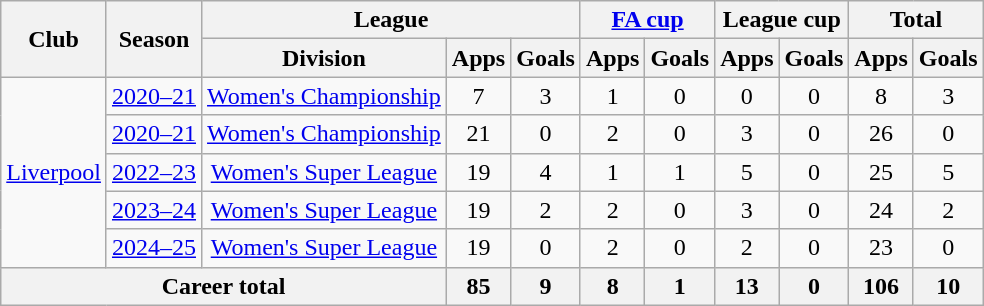<table class="wikitable" style="text-align:center">
<tr>
<th rowspan="2">Club</th>
<th rowspan="2">Season</th>
<th colspan="3">League</th>
<th colspan="2"><a href='#'>FA cup</a></th>
<th colspan="2">League cup</th>
<th colspan="2">Total</th>
</tr>
<tr>
<th>Division</th>
<th>Apps</th>
<th>Goals</th>
<th>Apps</th>
<th>Goals</th>
<th>Apps</th>
<th>Goals</th>
<th>Apps</th>
<th>Goals</th>
</tr>
<tr>
<td rowspan="5"><a href='#'>Liverpool</a></td>
<td><a href='#'>2020–21</a></td>
<td><a href='#'>Women's Championship</a></td>
<td>7</td>
<td>3</td>
<td>1</td>
<td>0</td>
<td>0</td>
<td>0</td>
<td>8</td>
<td>3</td>
</tr>
<tr>
<td><a href='#'>2020–21</a></td>
<td><a href='#'>Women's Championship</a></td>
<td>21</td>
<td>0</td>
<td>2</td>
<td>0</td>
<td>3</td>
<td>0</td>
<td>26</td>
<td>0</td>
</tr>
<tr>
<td><a href='#'>2022–23</a></td>
<td><a href='#'>Women's Super League</a></td>
<td>19</td>
<td>4</td>
<td>1</td>
<td>1</td>
<td>5</td>
<td>0</td>
<td>25</td>
<td>5</td>
</tr>
<tr>
<td><a href='#'>2023–24</a></td>
<td><a href='#'>Women's Super League</a></td>
<td>19</td>
<td>2</td>
<td>2</td>
<td>0</td>
<td>3</td>
<td>0</td>
<td>24</td>
<td>2</td>
</tr>
<tr>
<td><a href='#'>2024–25</a></td>
<td><a href='#'>Women's Super League</a></td>
<td>19</td>
<td>0</td>
<td>2</td>
<td>0</td>
<td>2</td>
<td>0</td>
<td>23</td>
<td>0</td>
</tr>
<tr>
<th colspan="3">Career total</th>
<th>85</th>
<th>9</th>
<th>8</th>
<th>1</th>
<th>13</th>
<th>0</th>
<th>106</th>
<th>10</th>
</tr>
</table>
